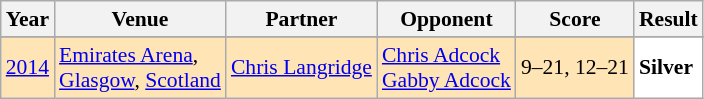<table class="sortable wikitable" style="font-size: 90%;">
<tr>
<th>Year</th>
<th>Venue</th>
<th>Partner</th>
<th>Opponent</th>
<th>Score</th>
<th>Result</th>
</tr>
<tr>
</tr>
<tr style="background:#FFE4B5">
<td align="center"><a href='#'>2014</a></td>
<td align="left"><a href='#'>Emirates Arena</a>,<br><a href='#'>Glasgow</a>, <a href='#'>Scotland</a></td>
<td align="left"> <a href='#'>Chris Langridge</a></td>
<td align="left"> <a href='#'>Chris Adcock</a><br> <a href='#'>Gabby Adcock</a></td>
<td align="left">9–21, 12–21</td>
<td style="text-align:left; background:white"> <strong>Silver</strong></td>
</tr>
</table>
